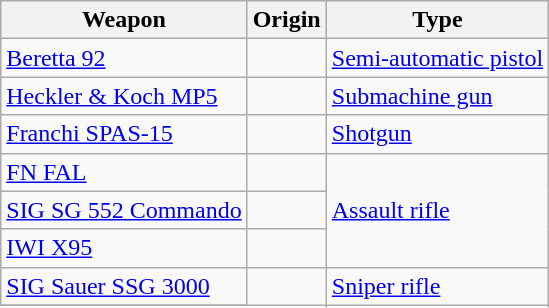<table class="wikitable">
<tr>
<th>Weapon</th>
<th>Origin</th>
<th>Type</th>
</tr>
<tr>
<td><a href='#'>Beretta 92</a></td>
<td></td>
<td><a href='#'>Semi-automatic pistol</a></td>
</tr>
<tr>
<td><a href='#'>Heckler & Koch MP5</a></td>
<td></td>
<td><a href='#'>Submachine gun</a></td>
</tr>
<tr>
<td><a href='#'>Franchi SPAS-15</a></td>
<td></td>
<td><a href='#'>Shotgun</a></td>
</tr>
<tr>
<td><a href='#'>FN FAL</a></td>
<td></td>
<td rowspan="3"><a href='#'>Assault rifle</a></td>
</tr>
<tr>
<td><a href='#'>SIG SG 552 Commando</a></td>
<td></td>
</tr>
<tr>
<td><a href='#'>IWI X95</a></td>
<td></td>
</tr>
<tr>
<td><a href='#'>SIG Sauer SSG 3000</a></td>
<td rowspan="2"></td>
<td rowspan="2"><a href='#'>Sniper rifle</a></td>
</tr>
<tr>
</tr>
</table>
